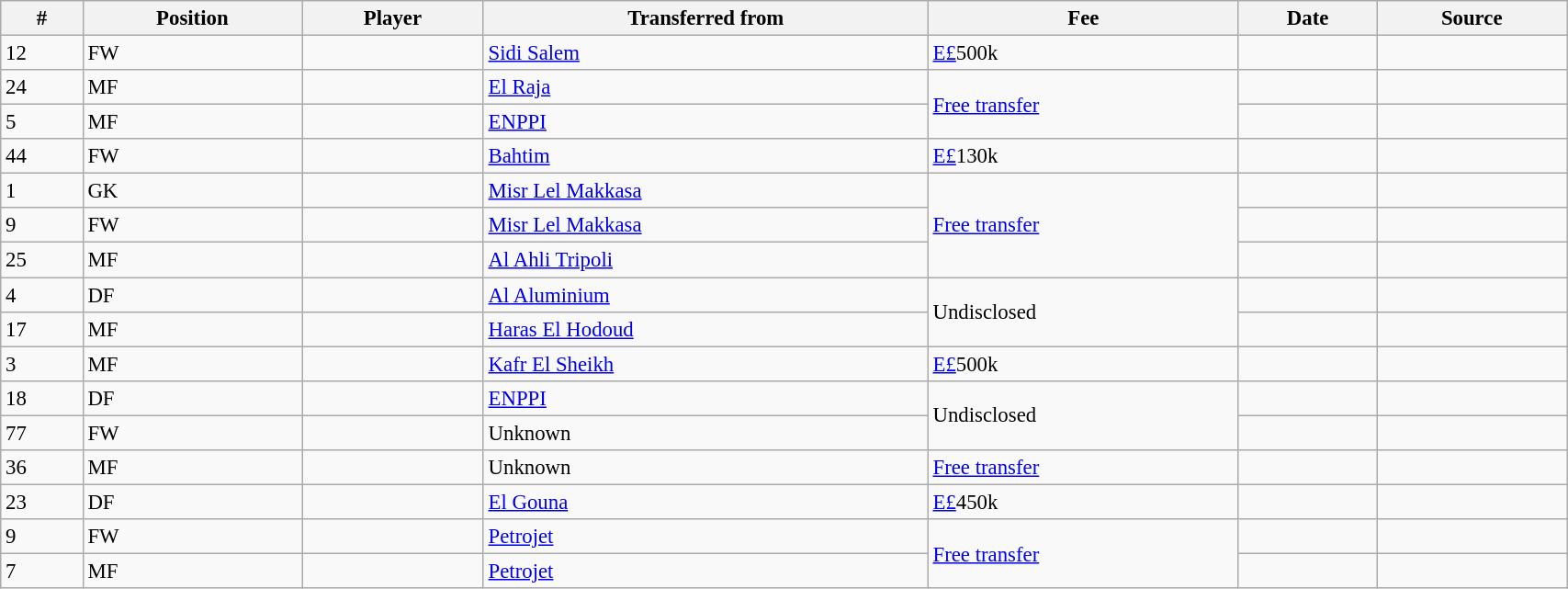<table class="wikitable sortable" style="width:90%; text-align:center; font-size:95%; text-align:left">
<tr>
<th>#</th>
<th>Position</th>
<th>Player</th>
<th>Transferred from</th>
<th>Fee</th>
<th>Date</th>
<th>Source</th>
</tr>
<tr>
<td>12</td>
<td>FW</td>
<td></td>
<td> <a href='#'>Sidi Salem</a></td>
<td><a href='#'>E£</a>500k</td>
<td></td>
<td></td>
</tr>
<tr>
<td>24</td>
<td>MF</td>
<td></td>
<td> <a href='#'>El Raja</a></td>
<td rowspan=2><a href='#'>Free transfer</a></td>
<td></td>
<td></td>
</tr>
<tr>
<td>5</td>
<td>MF</td>
<td></td>
<td> <a href='#'>ENPPI</a></td>
<td></td>
<td></td>
</tr>
<tr>
<td>44</td>
<td>FW</td>
<td></td>
<td> <a href='#'>Bahtim</a></td>
<td><a href='#'>E£</a>130k</td>
<td></td>
<td></td>
</tr>
<tr>
<td>1</td>
<td>GK</td>
<td></td>
<td> <a href='#'>Misr Lel Makkasa</a></td>
<td rowspan=3><a href='#'>Free transfer</a></td>
<td></td>
<td></td>
</tr>
<tr>
<td>9</td>
<td>FW</td>
<td></td>
<td> <a href='#'>Misr Lel Makkasa</a></td>
<td></td>
<td></td>
</tr>
<tr>
<td>25</td>
<td>MF</td>
<td></td>
<td> <a href='#'>Al Ahli Tripoli</a></td>
<td></td>
<td></td>
</tr>
<tr>
<td>4</td>
<td>DF</td>
<td></td>
<td> <a href='#'>Al Aluminium</a></td>
<td rowspan=2>Undisclosed</td>
<td></td>
<td></td>
</tr>
<tr>
<td>17</td>
<td>MF</td>
<td></td>
<td> <a href='#'>Haras El Hodoud</a></td>
<td></td>
<td></td>
</tr>
<tr>
<td>3</td>
<td>MF</td>
<td></td>
<td> <a href='#'>Kafr El Sheikh</a></td>
<td><a href='#'>E£</a>500k</td>
<td></td>
<td></td>
</tr>
<tr>
<td>18</td>
<td>DF</td>
<td></td>
<td> <a href='#'>ENPPI</a></td>
<td rowspan=2>Undisclosed</td>
<td></td>
<td></td>
</tr>
<tr>
<td>77</td>
<td>FW</td>
<td></td>
<td>  Unknown</td>
<td></td>
<td></td>
</tr>
<tr>
<td>36</td>
<td>MF</td>
<td></td>
<td>  Unknown</td>
<td><a href='#'>Free transfer</a></td>
<td></td>
<td></td>
</tr>
<tr>
<td>23</td>
<td>DF</td>
<td></td>
<td> <a href='#'>El Gouna</a></td>
<td><a href='#'>E£</a>450k</td>
<td></td>
<td></td>
</tr>
<tr>
<td>9</td>
<td>FW</td>
<td></td>
<td> <a href='#'>Petrojet</a></td>
<td rowspan=2><a href='#'>Free transfer</a></td>
<td></td>
<td></td>
</tr>
<tr>
<td>7</td>
<td>MF</td>
<td></td>
<td> <a href='#'>Petrojet</a></td>
<td></td>
<td></td>
</tr>
</table>
